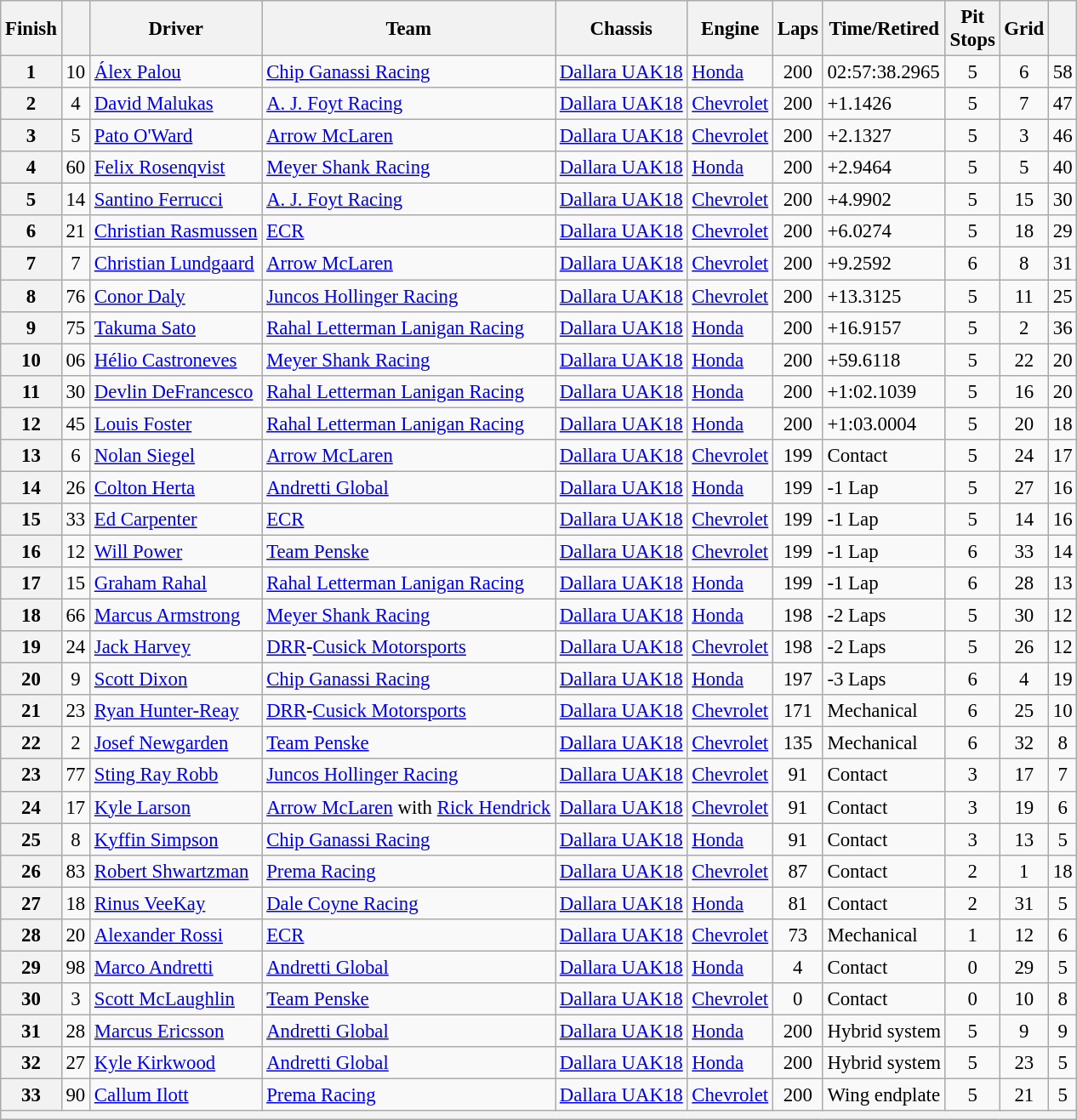<table class="wikitable" style="font-size:95%;">
<tr>
<th>Finish</th>
<th></th>
<th>Driver</th>
<th>Team</th>
<th>Chassis</th>
<th>Engine</th>
<th>Laps</th>
<th>Time/Retired</th>
<th>Pit<br>Stops</th>
<th>Grid</th>
<th></th>
</tr>
<tr>
<th>1</th>
<td align=center>10</td>
<td> <a href='#'>Álex Palou</a></td>
<td><a href='#'>Chip Ganassi Racing</a></td>
<td><a href='#'>Dallara UAK18</a></td>
<td><a href='#'>Honda</a></td>
<td align=center>200</td>
<td>02:57:38.2965</td>
<td align=center>5</td>
<td align=center>6</td>
<td align=center>58</td>
</tr>
<tr>
<th>2</th>
<td align="center">4</td>
<td> <a href='#'>David Malukas</a></td>
<td><a href='#'>A. J. Foyt Racing</a></td>
<td><a href='#'>Dallara UAK18</a></td>
<td><a href='#'>Chevrolet</a></td>
<td align="center">200</td>
<td>+1.1426</td>
<td align="center">5</td>
<td align="center">7</td>
<td align="center">47</td>
</tr>
<tr>
<th>3</th>
<td align="center">5</td>
<td> <a href='#'>Pato O'Ward</a></td>
<td><a href='#'>Arrow McLaren</a></td>
<td><a href='#'>Dallara UAK18</a></td>
<td><a href='#'>Chevrolet</a></td>
<td align="center">200</td>
<td>+2.1327</td>
<td align="center">5</td>
<td align="center">3</td>
<td align="center">46</td>
</tr>
<tr>
<th>4</th>
<td align="center">60</td>
<td> <a href='#'>Felix Rosenqvist</a></td>
<td><a href='#'>Meyer Shank Racing</a></td>
<td><a href='#'>Dallara UAK18</a></td>
<td><a href='#'>Honda</a></td>
<td align="center">200</td>
<td>+2.9464</td>
<td align="center">5</td>
<td align="center">5</td>
<td align="center">40</td>
</tr>
<tr>
<th>5</th>
<td align="center">14</td>
<td> <a href='#'>Santino Ferrucci</a></td>
<td><a href='#'>A. J. Foyt Racing</a></td>
<td><a href='#'>Dallara UAK18</a></td>
<td><a href='#'>Chevrolet</a></td>
<td align="center">200</td>
<td>+4.9902</td>
<td align="center">5</td>
<td align="center">15</td>
<td align="center">30</td>
</tr>
<tr>
<th>6</th>
<td align="center">21</td>
<td> <a href='#'>Christian Rasmussen</a></td>
<td><a href='#'>ECR</a></td>
<td><a href='#'>Dallara UAK18</a></td>
<td><a href='#'>Chevrolet</a></td>
<td align="center">200</td>
<td>+6.0274</td>
<td align="center">5</td>
<td align="center">18</td>
<td align="center">29</td>
</tr>
<tr>
<th>7</th>
<td align="center">7</td>
<td> <a href='#'>Christian Lundgaard</a></td>
<td><a href='#'>Arrow McLaren</a></td>
<td><a href='#'>Dallara UAK18</a></td>
<td><a href='#'>Chevrolet</a></td>
<td align="center">200</td>
<td>+9.2592</td>
<td align="center">6</td>
<td align="center">8</td>
<td align="center">31</td>
</tr>
<tr>
<th>8</th>
<td align="center">76</td>
<td> <a href='#'>Conor Daly</a></td>
<td><a href='#'>Juncos Hollinger Racing</a></td>
<td><a href='#'>Dallara UAK18</a></td>
<td><a href='#'>Chevrolet</a></td>
<td align="center">200</td>
<td>+13.3125</td>
<td align="center">5</td>
<td align="center">11</td>
<td align="center">25</td>
</tr>
<tr>
<th>9</th>
<td align="center">75</td>
<td> <a href='#'>Takuma Sato</a> </td>
<td><a href='#'>Rahal Letterman Lanigan Racing</a></td>
<td><a href='#'>Dallara UAK18</a></td>
<td><a href='#'>Honda</a></td>
<td align="center">200</td>
<td>+16.9157</td>
<td align="center">5</td>
<td align="center">2</td>
<td align="center">36</td>
</tr>
<tr>
<th>10</th>
<td align="center">06</td>
<td> <a href='#'>Hélio Castroneves</a> </td>
<td><a href='#'>Meyer Shank Racing</a></td>
<td><a href='#'>Dallara UAK18</a></td>
<td><a href='#'>Honda</a></td>
<td align="center">200</td>
<td>+59.6118</td>
<td align="center">5</td>
<td align="center">22</td>
<td align="center">20</td>
</tr>
<tr>
<th>11</th>
<td align="center">30</td>
<td> <a href='#'>Devlin DeFrancesco</a></td>
<td><a href='#'>Rahal Letterman Lanigan Racing</a></td>
<td><a href='#'>Dallara UAK18</a></td>
<td><a href='#'>Honda</a></td>
<td align="center">200</td>
<td>+1:02.1039</td>
<td align="center">5</td>
<td align="center">16</td>
<td align="center">20</td>
</tr>
<tr>
<th>12</th>
<td align="center">45</td>
<td> <a href='#'>Louis Foster</a> </td>
<td><a href='#'>Rahal Letterman Lanigan Racing</a></td>
<td><a href='#'>Dallara UAK18</a></td>
<td><a href='#'>Honda</a></td>
<td align="center">200</td>
<td>+1:03.0004</td>
<td align="center">5</td>
<td align="center">20</td>
<td align="center">18</td>
</tr>
<tr>
<th>13</th>
<td align="center">6</td>
<td> <a href='#'>Nolan Siegel</a> </td>
<td><a href='#'>Arrow McLaren</a></td>
<td><a href='#'>Dallara UAK18</a></td>
<td><a href='#'>Chevrolet</a></td>
<td align="center">199</td>
<td>Contact</td>
<td align="center">5</td>
<td align="center">24</td>
<td align="center">17</td>
</tr>
<tr>
<th>14</th>
<td align="center">26</td>
<td> <a href='#'>Colton Herta</a></td>
<td><a href='#'>Andretti Global</a></td>
<td><a href='#'>Dallara UAK18</a></td>
<td><a href='#'>Honda</a></td>
<td align="center">199</td>
<td>-1 Lap</td>
<td align="center">5</td>
<td align="center">27</td>
<td align="center">16</td>
</tr>
<tr>
<th>15</th>
<td align="center">33</td>
<td> <a href='#'>Ed Carpenter</a></td>
<td><a href='#'>ECR</a></td>
<td><a href='#'>Dallara UAK18</a></td>
<td><a href='#'>Chevrolet</a></td>
<td align="center">199</td>
<td>-1 Lap</td>
<td align="center">5</td>
<td align="center">14</td>
<td align="center">16</td>
</tr>
<tr>
<th>16</th>
<td align="center">12</td>
<td> <a href='#'>Will Power</a> </td>
<td><a href='#'>Team Penske</a></td>
<td><a href='#'>Dallara UAK18</a></td>
<td><a href='#'>Chevrolet</a></td>
<td align="center">199</td>
<td>-1 Lap</td>
<td align="center">6</td>
<td align="center">33</td>
<td align="center">14</td>
</tr>
<tr>
<th>17</th>
<td align="center">15</td>
<td> <a href='#'>Graham Rahal</a></td>
<td><a href='#'>Rahal Letterman Lanigan Racing</a></td>
<td><a href='#'>Dallara UAK18</a></td>
<td><a href='#'>Honda</a></td>
<td align="center">199</td>
<td>-1 Lap</td>
<td align="center">6</td>
<td align="center">28</td>
<td align="center">13</td>
</tr>
<tr>
<th>18</th>
<td align="center">66</td>
<td> <a href='#'>Marcus Armstrong</a></td>
<td><a href='#'>Meyer Shank Racing</a></td>
<td><a href='#'>Dallara UAK18</a></td>
<td><a href='#'>Honda</a></td>
<td align="center">198</td>
<td>-2 Laps</td>
<td align="center">5</td>
<td align="center">30</td>
<td align="center">12</td>
</tr>
<tr>
<th>19</th>
<td align="center">24</td>
<td> <a href='#'>Jack Harvey</a></td>
<td><a href='#'>DRR</a>-<a href='#'>Cusick Motorsports</a></td>
<td><a href='#'>Dallara UAK18</a></td>
<td><a href='#'>Chevrolet</a></td>
<td align="center">198</td>
<td>-2 Laps</td>
<td align="center">5</td>
<td align="center">26</td>
<td align="center">12</td>
</tr>
<tr>
<th>20</th>
<td align="center">9</td>
<td> <a href='#'>Scott Dixon</a> </td>
<td><a href='#'>Chip Ganassi Racing</a></td>
<td><a href='#'>Dallara UAK18</a></td>
<td><a href='#'>Honda</a></td>
<td align="center">197</td>
<td>-3 Laps</td>
<td align="center">6</td>
<td align="center">4</td>
<td align="center">19</td>
</tr>
<tr>
<th>21</th>
<td align="center">23</td>
<td> <a href='#'>Ryan Hunter-Reay</a> </td>
<td><a href='#'>DRR</a>-<a href='#'>Cusick Motorsports</a></td>
<td><a href='#'>Dallara UAK18</a></td>
<td><a href='#'>Chevrolet</a></td>
<td align="center">171</td>
<td>Mechanical</td>
<td align="center">6</td>
<td align="center">25</td>
<td align="center">10</td>
</tr>
<tr>
<th>22</th>
<td align="center">2</td>
<td> <a href='#'>Josef Newgarden</a> </td>
<td><a href='#'>Team Penske</a></td>
<td><a href='#'>Dallara UAK18</a></td>
<td><a href='#'>Chevrolet</a></td>
<td align="center">135</td>
<td>Mechanical</td>
<td align="center">6</td>
<td align="center">32</td>
<td align="center">8</td>
</tr>
<tr>
<th>23</th>
<td align="center">77</td>
<td> <a href='#'>Sting Ray Robb</a></td>
<td><a href='#'>Juncos Hollinger Racing</a></td>
<td><a href='#'>Dallara UAK18</a></td>
<td><a href='#'>Chevrolet</a></td>
<td align="center">91</td>
<td>Contact</td>
<td align="center">3</td>
<td align="center">17</td>
<td align="center">7</td>
</tr>
<tr>
<th>24</th>
<td align="center">17</td>
<td> <a href='#'>Kyle Larson</a></td>
<td><a href='#'>Arrow McLaren</a> with <a href='#'>Rick Hendrick</a></td>
<td><a href='#'>Dallara UAK18</a></td>
<td><a href='#'>Chevrolet</a></td>
<td align="center">91</td>
<td>Contact</td>
<td align="center">3</td>
<td align="center">19</td>
<td align="center">6</td>
</tr>
<tr>
<th>25</th>
<td align="center">8</td>
<td> <a href='#'>Kyffin Simpson</a></td>
<td><a href='#'>Chip Ganassi Racing</a></td>
<td><a href='#'>Dallara UAK18</a></td>
<td><a href='#'>Honda</a></td>
<td align="center">91</td>
<td>Contact</td>
<td align="center">3</td>
<td align="center">13</td>
<td align="center">5</td>
</tr>
<tr>
<th>26</th>
<td align="center">83</td>
<td> <a href='#'>Robert Shwartzman</a> </td>
<td><a href='#'>Prema Racing</a></td>
<td><a href='#'>Dallara UAK18</a></td>
<td><a href='#'>Chevrolet</a></td>
<td align="center">87</td>
<td>Contact</td>
<td align="center">2</td>
<td align="center">1</td>
<td align="center">18</td>
</tr>
<tr>
<th>27</th>
<td align="center">18</td>
<td> <a href='#'>Rinus VeeKay</a></td>
<td><a href='#'>Dale Coyne Racing</a></td>
<td><a href='#'>Dallara UAK18</a></td>
<td><a href='#'>Honda</a></td>
<td align="center">81</td>
<td>Contact</td>
<td align="center">2</td>
<td align="center">31</td>
<td align="center">5</td>
</tr>
<tr>
<th>28</th>
<td align="center">20</td>
<td> <a href='#'>Alexander Rossi</a> </td>
<td><a href='#'>ECR</a></td>
<td><a href='#'>Dallara UAK18</a></td>
<td><a href='#'>Chevrolet</a></td>
<td align="center">73</td>
<td>Mechanical</td>
<td align="center">1</td>
<td align="center">12</td>
<td align="center">6</td>
</tr>
<tr>
<th>29</th>
<td align="center">98</td>
<td> <a href='#'>Marco Andretti</a></td>
<td><a href='#'>Andretti Global</a></td>
<td><a href='#'>Dallara UAK18</a></td>
<td><a href='#'>Honda</a></td>
<td align="center">4</td>
<td>Contact</td>
<td align="center">0</td>
<td align="center">29</td>
<td align="center">5</td>
</tr>
<tr>
<th>30</th>
<td align="center">3</td>
<td> <a href='#'>Scott McLaughlin</a></td>
<td><a href='#'>Team Penske</a></td>
<td><a href='#'>Dallara UAK18</a></td>
<td><a href='#'>Chevrolet</a></td>
<td align="center">0</td>
<td>Contact</td>
<td align="center">0</td>
<td align="center">10</td>
<td align="center">8</td>
</tr>
<tr>
<th>31</th>
<td align="center">28</td>
<td> <a href='#'>Marcus Ericsson</a> </td>
<td><a href='#'>Andretti Global</a></td>
<td><a href='#'>Dallara UAK18</a></td>
<td><a href='#'>Honda</a></td>
<td align="center">200</td>
<td>Hybrid system</td>
<td align="center">5</td>
<td align="center">9</td>
<td align="center">9</td>
</tr>
<tr>
<th>32</th>
<td align="center">27</td>
<td> <a href='#'>Kyle Kirkwood</a></td>
<td><a href='#'>Andretti Global</a></td>
<td><a href='#'>Dallara UAK18</a></td>
<td><a href='#'>Honda</a></td>
<td align="center">200</td>
<td>Hybrid system</td>
<td align="center">5</td>
<td align="center">23</td>
<td align="center">5</td>
</tr>
<tr>
<th>33</th>
<td align="center">90</td>
<td> <a href='#'>Callum Ilott</a></td>
<td><a href='#'>Prema Racing</a></td>
<td><a href='#'>Dallara UAK18</a></td>
<td><a href='#'>Chevrolet</a></td>
<td align="center">200</td>
<td>Wing endplate</td>
<td align="center">5</td>
<td align="center">21</td>
<td align="center">5</td>
</tr>
<tr>
<th colspan=11></th>
</tr>
</table>
